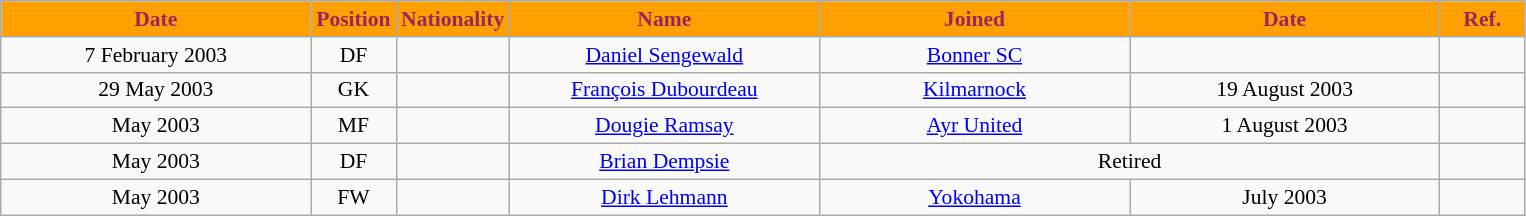<table class="wikitable"  style="text-align:center; font-size:90%; ">
<tr>
<th style="background:#ffa000; color:#98285c; width:200px;">Date</th>
<th style="background:#ffa000; color:#98285c; width:50px;">Position</th>
<th style="background:#ffa000; color:#98285c; width:50px;">Nationality</th>
<th style="background:#ffa000; color:#98285c; width:200px;">Name</th>
<th style="background:#ffa000; color:#98285c; width:200px;">Joined</th>
<th style="background:#ffa000; color:#98285c; width:200px;">Date</th>
<th style="background:#ffa000; color:#98285c; width:50px;">Ref.</th>
</tr>
<tr>
<td>7 February 2003</td>
<td>DF</td>
<td></td>
<td><a href='#'>Daniel Sengewald</a></td>
<td><a href='#'>Bonner SC</a></td>
<td></td>
<td></td>
</tr>
<tr>
<td>29 May 2003</td>
<td>GK</td>
<td></td>
<td><a href='#'>François Dubourdeau</a></td>
<td><a href='#'>Kilmarnock</a></td>
<td>19 August 2003</td>
<td></td>
</tr>
<tr>
<td>May 2003</td>
<td>MF</td>
<td></td>
<td><a href='#'>Dougie Ramsay</a></td>
<td><a href='#'>Ayr United</a></td>
<td>1 August 2003</td>
<td></td>
</tr>
<tr>
<td>May 2003</td>
<td>DF</td>
<td></td>
<td><a href='#'>Brian Dempsie</a></td>
<td colspan="2">Retired</td>
<td></td>
</tr>
<tr>
<td>May 2003</td>
<td>FW</td>
<td></td>
<td><a href='#'>Dirk Lehmann</a></td>
<td><a href='#'>Yokohama</a></td>
<td>July 2003</td>
<td></td>
</tr>
</table>
